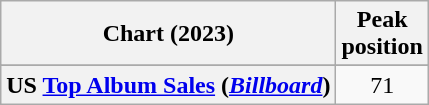<table class="wikitable sortable plainrowheaders" style="text-align:center;">
<tr>
<th scope="col">Chart (2023)</th>
<th scope="col">Peak<br>position</th>
</tr>
<tr>
</tr>
<tr>
</tr>
<tr>
</tr>
<tr>
<th scope="row">US <a href='#'>Top Album Sales</a> (<em><a href='#'>Billboard</a></em>)</th>
<td>71</td>
</tr>
</table>
